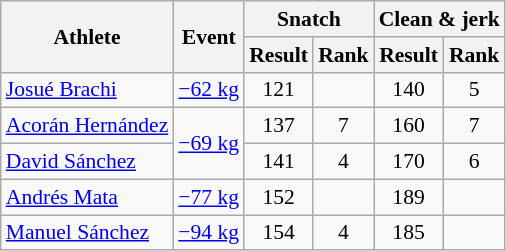<table class="wikitable" style="font-size:90%">
<tr>
<th rowspan="2">Athlete</th>
<th rowspan="2">Event</th>
<th colspan="2">Snatch</th>
<th colspan="2">Clean & jerk</th>
</tr>
<tr>
<th>Result</th>
<th>Rank</th>
<th>Result</th>
<th>Rank</th>
</tr>
<tr align=center>
<td align=left><a href='#'>Josué Brachi</a></td>
<td align=left><a href='#'>−62 kg</a></td>
<td>121</td>
<td></td>
<td>140</td>
<td>5</td>
</tr>
<tr align=center>
<td align=left><a href='#'>Acorán Hernández</a></td>
<td align=left rowspan=2><a href='#'>−69 kg</a></td>
<td>137</td>
<td>7</td>
<td>160</td>
<td>7</td>
</tr>
<tr align=center>
<td align=left><a href='#'>David Sánchez</a></td>
<td>141</td>
<td>4</td>
<td>170</td>
<td>6</td>
</tr>
<tr align=center>
<td align=left><a href='#'>Andrés Mata</a></td>
<td align=left><a href='#'>−77 kg</a></td>
<td>152</td>
<td></td>
<td>189</td>
<td></td>
</tr>
<tr align=center>
<td align=left><a href='#'>Manuel Sánchez</a></td>
<td align=left><a href='#'>−94 kg</a></td>
<td>154</td>
<td>4</td>
<td>185</td>
<td></td>
</tr>
</table>
